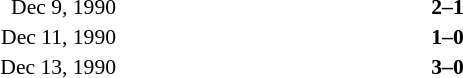<table width=100% cellspacing=1 style=font-size:90%>
<tr>
<th width=120></th>
<th width=180></th>
<th width=70></th>
<th width=180></th>
<th></th>
</tr>
<tr>
<td align=right>Dec 9, 1990</td>
<td align=right><strong></strong></td>
<td align=center><strong>2–1</strong></td>
<td><strong></strong></td>
</tr>
<tr>
<td align=right>Dec 11, 1990</td>
<td align=right><strong></strong></td>
<td align=center><strong>1–0</strong></td>
<td><strong></strong></td>
</tr>
<tr>
<td align=right>Dec 13, 1990</td>
<td align=right><strong></strong></td>
<td align=center><strong>3–0</strong></td>
<td><strong></strong></td>
</tr>
</table>
